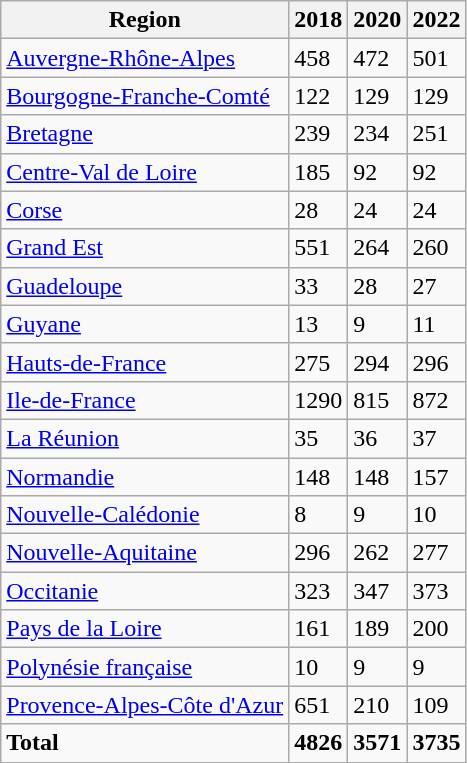<table class="wikitable sortable">
<tr>
<th>Region</th>
<th>2018</th>
<th>2020</th>
<th>2022</th>
</tr>
<tr>
<td><a href='#'>Auvergne-Rhône-Alpes</a></td>
<td>458</td>
<td>472</td>
<td>501</td>
</tr>
<tr>
<td><a href='#'>Bourgogne-Franche-Comté</a></td>
<td>122</td>
<td>129</td>
<td>129</td>
</tr>
<tr>
<td><a href='#'>Bretagne</a></td>
<td>239</td>
<td>234</td>
<td>251</td>
</tr>
<tr>
<td><a href='#'>Centre-Val de Loire</a></td>
<td>185</td>
<td>92</td>
<td>92</td>
</tr>
<tr>
<td><a href='#'>Corse</a></td>
<td>28</td>
<td>24</td>
<td>24</td>
</tr>
<tr>
<td><a href='#'>Grand Est</a></td>
<td>551</td>
<td>264</td>
<td>260</td>
</tr>
<tr>
<td><a href='#'>Guadeloupe</a></td>
<td>33</td>
<td>28</td>
<td>27</td>
</tr>
<tr>
<td><a href='#'>Guyane</a></td>
<td>13</td>
<td>9</td>
<td>11</td>
</tr>
<tr>
<td><a href='#'>Hauts-de-France</a></td>
<td>275</td>
<td>294</td>
<td>296</td>
</tr>
<tr>
<td><a href='#'>Ile-de-France</a></td>
<td>1290</td>
<td>815</td>
<td>872</td>
</tr>
<tr>
<td><a href='#'>La Réunion</a></td>
<td>35</td>
<td>36</td>
<td>37</td>
</tr>
<tr>
<td><a href='#'>Normandie</a></td>
<td>148</td>
<td>148</td>
<td>157</td>
</tr>
<tr>
<td><a href='#'>Nouvelle-Calédonie</a></td>
<td>8</td>
<td>9</td>
<td>10</td>
</tr>
<tr>
<td><a href='#'>Nouvelle-Aquitaine</a></td>
<td>296</td>
<td>262</td>
<td>277</td>
</tr>
<tr>
<td><a href='#'>Occitanie</a></td>
<td>323</td>
<td>347</td>
<td>373</td>
</tr>
<tr>
<td><a href='#'>Pays de la Loire</a></td>
<td>161</td>
<td>189</td>
<td>200</td>
</tr>
<tr>
<td><a href='#'>Polynésie française</a></td>
<td>10</td>
<td>9</td>
<td>9</td>
</tr>
<tr>
<td><a href='#'>Provence-Alpes-Côte d'Azur</a></td>
<td>651</td>
<td>210</td>
<td>109</td>
</tr>
<tr>
<td><strong>Total</strong></td>
<td><strong>4826</strong></td>
<td><strong>3571</strong></td>
<td><strong>3735</strong></td>
</tr>
</table>
